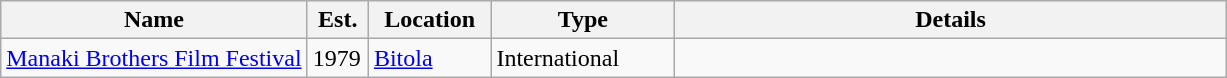<table class="wikitable">
<tr>
<th width="25%">Name</th>
<th width="5%">Est.</th>
<th width="10%">Location</th>
<th width="15%">Type</th>
<th>Details</th>
</tr>
<tr>
<td><a href='#'>Manaki Brothers Film Festival</a></td>
<td>1979</td>
<td><a href='#'>Bitola</a></td>
<td>International</td>
<td Official competition for Cinematographers></td>
</tr>
</table>
